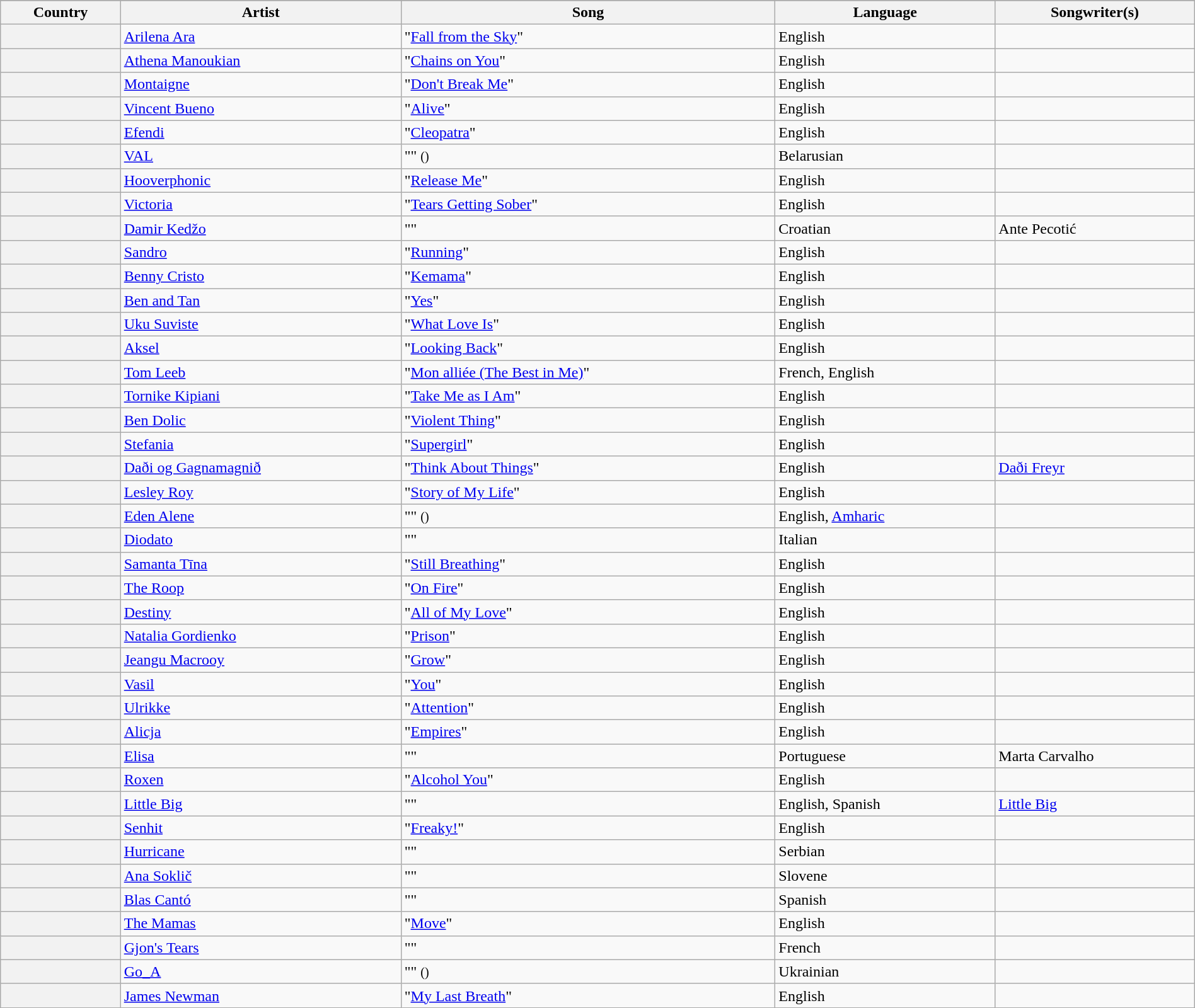<table class="wikitable sortable plainrowheaders" style="width:100%">
<tr>
</tr>
<tr>
<th scope="col">Country</th>
<th scope="col">Artist</th>
<th scope="col">Song</th>
<th scope="col">Language</th>
<th scope="col">Songwriter(s)</th>
</tr>
<tr>
<th scope="row"></th>
<td><a href='#'>Arilena Ara</a></td>
<td>"<a href='#'>Fall from the Sky</a>"</td>
<td>English</td>
<td></td>
</tr>
<tr>
<th scope="row"></th>
<td><a href='#'>Athena Manoukian</a></td>
<td>"<a href='#'>Chains on You</a>"</td>
<td>English</td>
<td></td>
</tr>
<tr>
<th scope="row"></th>
<td><a href='#'>Montaigne</a></td>
<td>"<a href='#'>Don't Break Me</a>"</td>
<td>English</td>
<td></td>
</tr>
<tr>
<th scope="row"></th>
<td><a href='#'>Vincent Bueno</a></td>
<td>"<a href='#'>Alive</a>"</td>
<td>English</td>
<td></td>
</tr>
<tr>
<th scope="row"></th>
<td><a href='#'>Efendi</a></td>
<td>"<a href='#'>Cleopatra</a>"</td>
<td>English</td>
<td></td>
</tr>
<tr>
<th scope="row"></th>
<td><a href='#'>VAL</a></td>
<td>"" <small>()</small></td>
<td>Belarusian</td>
<td></td>
</tr>
<tr>
<th scope="row"></th>
<td><a href='#'>Hooverphonic</a></td>
<td>"<a href='#'>Release Me</a>"</td>
<td>English</td>
<td></td>
</tr>
<tr>
<th scope="row"></th>
<td><a href='#'>Victoria</a></td>
<td>"<a href='#'>Tears Getting Sober</a>"</td>
<td>English</td>
<td></td>
</tr>
<tr>
<th scope="row"></th>
<td><a href='#'>Damir Kedžo</a></td>
<td>""</td>
<td>Croatian</td>
<td>Ante Pecotić</td>
</tr>
<tr>
<th scope="row"></th>
<td><a href='#'>Sandro</a></td>
<td>"<a href='#'>Running</a>"</td>
<td>English</td>
<td></td>
</tr>
<tr>
<th scope="row"></th>
<td><a href='#'>Benny Cristo</a></td>
<td>"<a href='#'>Kemama</a>"</td>
<td>English</td>
<td></td>
</tr>
<tr>
<th scope="row"></th>
<td><a href='#'>Ben and Tan</a></td>
<td>"<a href='#'>Yes</a>"</td>
<td>English</td>
<td></td>
</tr>
<tr>
<th scope="row"></th>
<td><a href='#'>Uku Suviste</a></td>
<td>"<a href='#'>What Love Is</a>"</td>
<td>English</td>
<td></td>
</tr>
<tr>
<th scope="row"></th>
<td><a href='#'>Aksel</a></td>
<td>"<a href='#'>Looking Back</a>"</td>
<td>English</td>
<td></td>
</tr>
<tr>
<th scope="row"></th>
<td><a href='#'>Tom Leeb</a></td>
<td>"<a href='#'><span>Mon alliée</span> (The Best in Me)</a>"</td>
<td>French, English</td>
<td></td>
</tr>
<tr>
<th scope="row"></th>
<td><a href='#'>Tornike Kipiani</a></td>
<td>"<a href='#'>Take Me as I Am</a>"</td>
<td>English</td>
<td></td>
</tr>
<tr>
<th scope="row"></th>
<td><a href='#'>Ben Dolic</a></td>
<td>"<a href='#'>Violent Thing</a>"</td>
<td>English</td>
<td></td>
</tr>
<tr>
<th scope="row"></th>
<td><a href='#'>Stefania</a></td>
<td>"<a href='#'>Supergirl</a>"</td>
<td>English</td>
<td></td>
</tr>
<tr>
<th scope="row"></th>
<td><a href='#'>Daði og Gagnamagnið</a></td>
<td>"<a href='#'>Think About Things</a>"</td>
<td>English</td>
<td><a href='#'>Daði Freyr</a></td>
</tr>
<tr>
<th scope="row"></th>
<td><a href='#'>Lesley Roy</a></td>
<td>"<a href='#'>Story of My Life</a>"</td>
<td>English</td>
<td></td>
</tr>
<tr>
<th scope="row"></th>
<td><a href='#'>Eden Alene</a></td>
<td>"" <small>()</small></td>
<td>English, <a href='#'>Amharic</a></td>
<td></td>
</tr>
<tr>
<th scope="row"></th>
<td><a href='#'>Diodato</a></td>
<td>""</td>
<td>Italian</td>
<td></td>
</tr>
<tr>
<th scope="row"></th>
<td><a href='#'>Samanta Tīna</a></td>
<td>"<a href='#'>Still Breathing</a>"</td>
<td>English</td>
<td></td>
</tr>
<tr>
<th scope="row"></th>
<td><a href='#'>The Roop</a></td>
<td>"<a href='#'>On Fire</a>"</td>
<td>English</td>
<td></td>
</tr>
<tr>
<th scope="row"></th>
<td><a href='#'>Destiny</a></td>
<td>"<a href='#'>All of My Love</a>"</td>
<td>English</td>
<td></td>
</tr>
<tr>
<th scope="row"></th>
<td><a href='#'>Natalia Gordienko</a></td>
<td>"<a href='#'>Prison</a>"</td>
<td>English</td>
<td></td>
</tr>
<tr>
<th scope="row"></th>
<td><a href='#'>Jeangu Macrooy</a></td>
<td>"<a href='#'>Grow</a>"</td>
<td>English</td>
<td></td>
</tr>
<tr>
<th scope="row"></th>
<td><a href='#'>Vasil</a></td>
<td>"<a href='#'>You</a>"</td>
<td>English</td>
<td></td>
</tr>
<tr>
<th scope="row"></th>
<td><a href='#'>Ulrikke</a></td>
<td>"<a href='#'>Attention</a>"</td>
<td>English</td>
<td></td>
</tr>
<tr>
<th scope="row"></th>
<td><a href='#'>Alicja</a></td>
<td>"<a href='#'>Empires</a>"</td>
<td>English</td>
<td></td>
</tr>
<tr>
<th scope="row"></th>
<td><a href='#'>Elisa</a></td>
<td>""</td>
<td>Portuguese</td>
<td>Marta Carvalho</td>
</tr>
<tr>
<th scope="row"></th>
<td><a href='#'>Roxen</a></td>
<td>"<a href='#'>Alcohol You</a>"</td>
<td>English</td>
<td></td>
</tr>
<tr>
<th scope="row"></th>
<td><a href='#'>Little Big</a></td>
<td>""</td>
<td>English, Spanish</td>
<td><a href='#'>Little Big</a></td>
</tr>
<tr>
<th scope="row"></th>
<td><a href='#'>Senhit</a></td>
<td>"<a href='#'>Freaky!</a>"</td>
<td>English</td>
<td></td>
</tr>
<tr>
<th scope="row"></th>
<td><a href='#'>Hurricane</a></td>
<td>""</td>
<td>Serbian</td>
<td></td>
</tr>
<tr>
<th scope="row"></th>
<td><a href='#'>Ana Soklič</a></td>
<td>""</td>
<td>Slovene</td>
<td></td>
</tr>
<tr>
<th scope="row"></th>
<td><a href='#'>Blas Cantó</a></td>
<td>""</td>
<td>Spanish</td>
<td></td>
</tr>
<tr>
<th scope="row"></th>
<td><a href='#'>The Mamas</a></td>
<td>"<a href='#'>Move</a>"</td>
<td>English</td>
<td></td>
</tr>
<tr>
<th scope="row"></th>
<td><a href='#'>Gjon's Tears</a></td>
<td>""</td>
<td>French</td>
<td></td>
</tr>
<tr>
<th scope="row"></th>
<td><a href='#'>Go_A</a></td>
<td>"" <small>()</small></td>
<td>Ukrainian</td>
<td></td>
</tr>
<tr>
<th scope="row"></th>
<td><a href='#'>James Newman</a></td>
<td>"<a href='#'>My Last Breath</a>"</td>
<td>English</td>
<td></td>
</tr>
</table>
